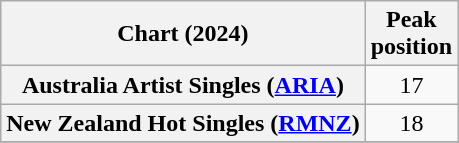<table class="wikitable sortable plainrowheaders" style="text-align:center">
<tr>
<th scope="col">Chart (2024)</th>
<th scope="col">Peak<br> position</th>
</tr>
<tr>
<th scope="row">Australia Artist Singles (<a href='#'>ARIA</a>)</th>
<td>17</td>
</tr>
<tr>
<th scope="row">New Zealand Hot Singles (<a href='#'>RMNZ</a>)</th>
<td>18</td>
</tr>
<tr>
</tr>
</table>
